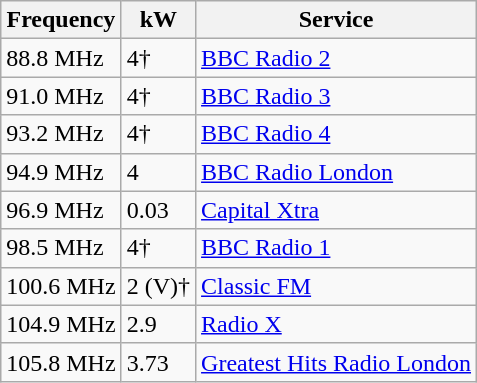<table class="wikitable sortable">
<tr>
<th>Frequency</th>
<th>kW</th>
<th>Service</th>
</tr>
<tr>
<td>88.8 MHz</td>
<td>4†</td>
<td><a href='#'>BBC Radio 2</a></td>
</tr>
<tr>
<td>91.0 MHz</td>
<td>4†</td>
<td><a href='#'>BBC Radio 3</a></td>
</tr>
<tr>
<td>93.2 MHz</td>
<td>4†</td>
<td><a href='#'>BBC Radio 4</a></td>
</tr>
<tr>
<td>94.9 MHz</td>
<td>4</td>
<td><a href='#'>BBC Radio London</a></td>
</tr>
<tr>
<td>96.9 MHz</td>
<td>0.03</td>
<td><a href='#'>Capital Xtra</a></td>
</tr>
<tr>
<td>98.5 MHz</td>
<td>4†</td>
<td><a href='#'>BBC Radio 1</a></td>
</tr>
<tr>
<td>100.6 MHz</td>
<td>2 (V)†</td>
<td><a href='#'>Classic FM</a></td>
</tr>
<tr>
<td>104.9 MHz</td>
<td>2.9</td>
<td><a href='#'>Radio X</a></td>
</tr>
<tr>
<td>105.8 MHz</td>
<td>3.73</td>
<td><a href='#'>Greatest Hits Radio London</a></td>
</tr>
</table>
